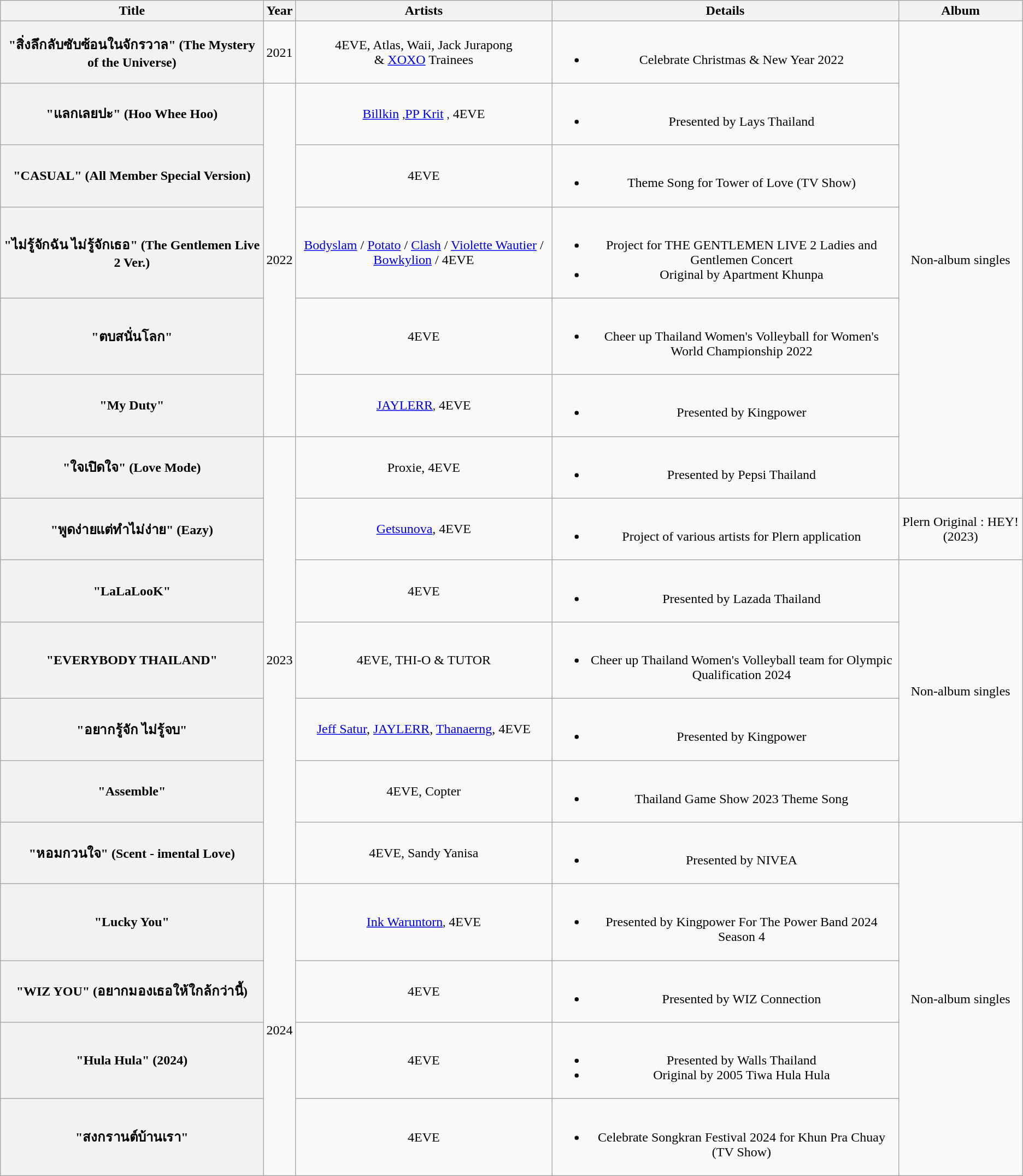<table class="wikitable plainrowheaders" style="text-align:center;">
<tr>
<th>Title</th>
<th>Year</th>
<th>Artists</th>
<th>Details</th>
<th>Album</th>
</tr>
<tr>
<th scope="row">"สิ่งลึกลับซับซ้อนในจักรวาล" (The Mystery of the Universe)<br></th>
<td>2021</td>
<td>4EVE, Atlas, Waii, Jack Jurapong<br>& <a href='#'>XOXO</a> Trainees</td>
<td><br><ul><li>Celebrate Christmas & New Year 2022</li></ul></td>
<td rowspan="7">Non-album singles</td>
</tr>
<tr>
<th scope="row">"แลกเลยปะ" (Hoo Whee Hoo)</th>
<td rowspan="5">2022</td>
<td><a href='#'>Billkin</a> <small>,</small><a href='#'>PP Krit</a> <small>,</small> 4EVE</td>
<td><br><ul><li>Presented by Lays Thailand</li></ul></td>
</tr>
<tr>
<th scope="row">"CASUAL" (All Member Special Version)</th>
<td>4EVE</td>
<td><br><ul><li>Theme Song for Tower of Love (TV Show)</li></ul></td>
</tr>
<tr>
<th scope="row">"ไม่รู้จักฉัน ไม่รู้จักเธอ" (The Gentlemen Live 2 Ver.)</th>
<td><a href='#'>Bodyslam</a> / <a href='#'>Potato</a> / <a href='#'>Clash</a> / <a href='#'>Violette Wautier</a> / <a href='#'>Bowkylion</a> / 4EVE</td>
<td><br><ul><li>Project for THE GENTLEMEN LIVE 2 Ladies and Gentlemen Concert</li><li>Original by Apartment Khunpa</li></ul></td>
</tr>
<tr>
<th scope="row">"ตบสนั่นโลก"</th>
<td>4EVE</td>
<td><br><ul><li>Cheer up Thailand Women's Volleyball for Women's World Championship 2022</li></ul></td>
</tr>
<tr>
<th scope="row">"My Duty"</th>
<td><a href='#'>JAYLERR</a><small>,</small> 4EVE</td>
<td><br><ul><li>Presented by Kingpower</li></ul></td>
</tr>
<tr>
<th scope="row">"ใจเปิดใจ" (Love Mode)</th>
<td rowspan="7">2023</td>
<td>Proxie, 4EVE</td>
<td><br><ul><li>Presented by Pepsi Thailand</li></ul></td>
</tr>
<tr>
<th scope="row">"พูดง่ายแต่ทำไม่ง่าย" (Eazy)</th>
<td><a href='#'>Getsunova</a>, 4EVE</td>
<td><br><ul><li>Project of various artists for Plern application</li></ul></td>
<td>Plern Original : HEY! (2023)</td>
</tr>
<tr>
<th scope="row">"LaLaLooK"</th>
<td>4EVE</td>
<td><br><ul><li>Presented by Lazada Thailand</li></ul></td>
<td rowspan="4">Non-album singles</td>
</tr>
<tr>
<th scope="row">"EVERYBODY THAILAND"</th>
<td>4EVE, THI-O & TUTOR</td>
<td><br><ul><li>Cheer up Thailand Women's Volleyball team for Olympic Qualification 2024</li></ul></td>
</tr>
<tr>
<th scope="row">"อยากรู้จัก ไม่รู้จบ"</th>
<td><a href='#'>Jeff Satur</a>, <a href='#'>JAYLERR</a>, <a href='#'>Thanaerng</a>, 4EVE</td>
<td><br><ul><li>Presented by Kingpower</li></ul></td>
</tr>
<tr>
<th scope="row">"Assemble"</th>
<td>4EVE, Copter</td>
<td><br><ul><li>Thailand Game Show 2023 Theme Song</li></ul></td>
</tr>
<tr>
<th scope="row">"หอมกวนใจ" (Scent - imental Love)</th>
<td>4EVE, Sandy Yanisa</td>
<td><br><ul><li>Presented by NIVEA</li></ul></td>
<td rowspan="5">Non-album singles</td>
</tr>
<tr>
<th scope="row">"Lucky You"</th>
<td rowspan="4">2024</td>
<td><a href='#'>Ink Waruntorn</a><small>,</small> 4EVE</td>
<td><br><ul><li>Presented by Kingpower For The Power Band 2024 Season 4</li></ul></td>
</tr>
<tr>
<th scope="row">"WIZ YOU" (อยากมองเธอให้ใกล้กว่านี้)</th>
<td>4EVE</td>
<td><br><ul><li>Presented by WIZ Connection</li></ul></td>
</tr>
<tr>
<th scope="row">"Hula Hula" (2024)</th>
<td>4EVE</td>
<td><br><ul><li>Presented by Walls Thailand</li><li>Original by 2005 Tiwa Hula Hula</li></ul></td>
</tr>
<tr>
<th scope="row">"สงกรานต์บ้านเรา"</th>
<td>4EVE</td>
<td><br><ul><li>Celebrate Songkran Festival 2024 for Khun Pra Chuay (TV Show)</li></ul></td>
</tr>
</table>
